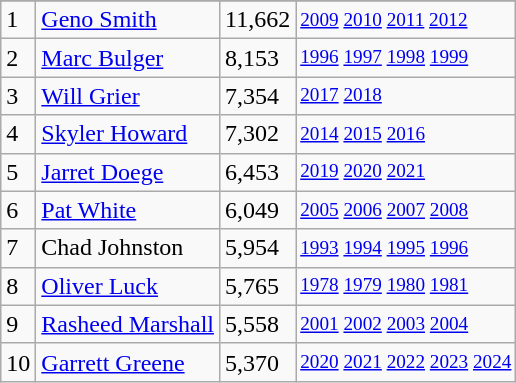<table class="wikitable">
<tr>
</tr>
<tr>
<td>1</td>
<td><a href='#'>Geno Smith</a></td>
<td>11,662</td>
<td style="font-size:80%;"><a href='#'>2009</a> <a href='#'>2010</a> <a href='#'>2011</a> <a href='#'>2012</a></td>
</tr>
<tr>
<td>2</td>
<td><a href='#'>Marc Bulger</a></td>
<td>8,153</td>
<td style="font-size:80%;"><a href='#'>1996</a> <a href='#'>1997</a> <a href='#'>1998</a> <a href='#'>1999</a></td>
</tr>
<tr>
<td>3</td>
<td><a href='#'>Will Grier</a></td>
<td>7,354</td>
<td style="font-size:80%;"><a href='#'>2017</a> <a href='#'>2018</a></td>
</tr>
<tr>
<td>4</td>
<td><a href='#'>Skyler Howard</a></td>
<td>7,302</td>
<td style="font-size:80%;"><a href='#'>2014</a> <a href='#'>2015</a> <a href='#'>2016</a></td>
</tr>
<tr>
<td>5</td>
<td><a href='#'>Jarret Doege</a></td>
<td>6,453</td>
<td style="font-size:80%;"><a href='#'>2019</a> <a href='#'>2020</a> <a href='#'>2021</a></td>
</tr>
<tr>
<td>6</td>
<td><a href='#'>Pat White</a></td>
<td>6,049</td>
<td style="font-size:80%;"><a href='#'>2005</a> <a href='#'>2006</a> <a href='#'>2007</a> <a href='#'>2008</a></td>
</tr>
<tr>
<td>7</td>
<td>Chad Johnston</td>
<td>5,954</td>
<td style="font-size:80%;"><a href='#'>1993</a> <a href='#'>1994</a> <a href='#'>1995</a> <a href='#'>1996</a></td>
</tr>
<tr>
<td>8</td>
<td><a href='#'>Oliver Luck</a></td>
<td>5,765</td>
<td style="font-size:80%;"><a href='#'>1978</a> <a href='#'>1979</a> <a href='#'>1980</a> <a href='#'>1981</a></td>
</tr>
<tr>
<td>9</td>
<td><a href='#'>Rasheed Marshall</a></td>
<td>5,558</td>
<td style="font-size:80%;"><a href='#'>2001</a> <a href='#'>2002</a> <a href='#'>2003</a> <a href='#'>2004</a></td>
</tr>
<tr>
<td>10</td>
<td><a href='#'>Garrett Greene</a></td>
<td>5,370</td>
<td style="font-size:80%;"><a href='#'>2020</a> <a href='#'>2021</a> <a href='#'>2022</a> <a href='#'>2023</a> <a href='#'>2024</a></td>
</tr>
</table>
